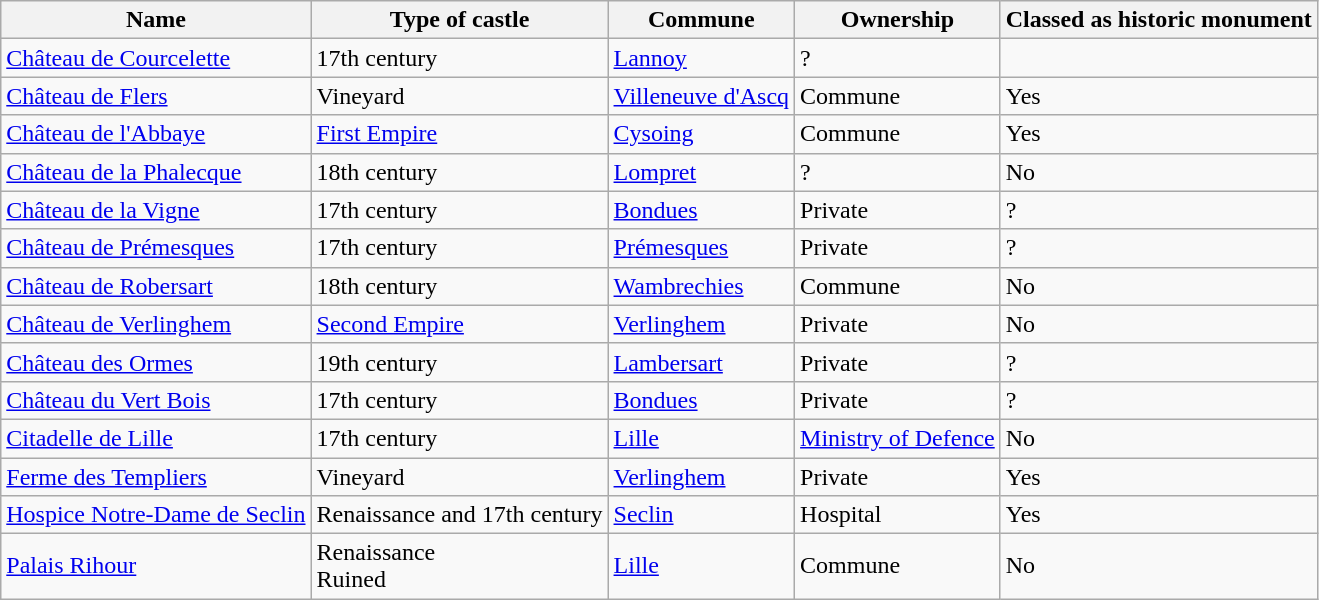<table class="wikitable">
<tr>
<th>Name</th>
<th>Type of castle</th>
<th>Commune</th>
<th>Ownership</th>
<th>Classed as historic monument</th>
</tr>
<tr>
<td><a href='#'>Château de Courcelette</a></td>
<td>17th century</td>
<td><a href='#'>Lannoy</a></td>
<td Private>?</td>
</tr>
<tr>
<td><a href='#'>Château de Flers</a></td>
<td>Vineyard</td>
<td><a href='#'>Villeneuve d'Ascq</a></td>
<td>Commune</td>
<td>Yes</td>
</tr>
<tr>
<td><a href='#'>Château de l'Abbaye</a></td>
<td><a href='#'>First Empire</a></td>
<td><a href='#'>Cysoing</a></td>
<td>Commune</td>
<td>Yes</td>
</tr>
<tr>
<td><a href='#'>Château de la Phalecque</a></td>
<td>18th century</td>
<td><a href='#'>Lompret</a></td>
<td>?</td>
<td>No</td>
</tr>
<tr>
<td><a href='#'>Château de la Vigne</a></td>
<td>17th century</td>
<td><a href='#'>Bondues</a></td>
<td>Private</td>
<td>?</td>
</tr>
<tr>
<td><a href='#'>Château de Prémesques</a></td>
<td>17th century</td>
<td><a href='#'>Prémesques</a></td>
<td>Private</td>
<td>?</td>
</tr>
<tr>
<td><a href='#'>Château de Robersart</a></td>
<td>18th century</td>
<td><a href='#'>Wambrechies</a></td>
<td>Commune</td>
<td>No</td>
</tr>
<tr>
<td><a href='#'>Château de Verlinghem</a></td>
<td><a href='#'>Second Empire</a></td>
<td><a href='#'>Verlinghem</a></td>
<td>Private</td>
<td>No</td>
</tr>
<tr>
<td><a href='#'>Château des Ormes</a></td>
<td>19th century</td>
<td><a href='#'>Lambersart</a></td>
<td>Private</td>
<td>?</td>
</tr>
<tr>
<td><a href='#'>Château du Vert Bois</a></td>
<td>17th century</td>
<td><a href='#'>Bondues</a></td>
<td>Private</td>
<td>?</td>
</tr>
<tr>
<td><a href='#'>Citadelle de Lille</a></td>
<td>17th century</td>
<td><a href='#'>Lille</a></td>
<td><a href='#'>Ministry of Defence</a></td>
<td>No</td>
</tr>
<tr>
<td><a href='#'>Ferme des Templiers</a></td>
<td>Vineyard</td>
<td><a href='#'>Verlinghem</a></td>
<td>Private</td>
<td>Yes</td>
</tr>
<tr>
<td><a href='#'>Hospice Notre-Dame de Seclin</a></td>
<td>Renaissance and 17th century</td>
<td><a href='#'>Seclin</a></td>
<td>Hospital</td>
<td>Yes</td>
</tr>
<tr *************>
<td><a href='#'>Palais Rihour</a></td>
<td>Renaissance<br>Ruined</td>
<td><a href='#'>Lille</a></td>
<td>Commune</td>
<td>No</td>
</tr>
</table>
